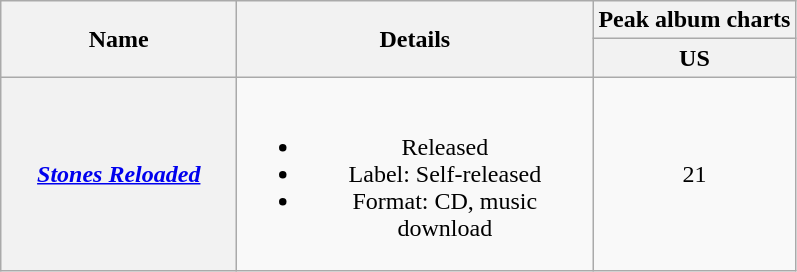<table class="wikitable" style="text-align:center">
<tr>
<th rowspan=2 style=width:150px;>Name</th>
<th rowspan=2 style=width:230px;>Details</th>
<th>Peak album charts</th>
</tr>
<tr>
<th>US</th>
</tr>
<tr>
<th><em><a href='#'>Stones Reloaded</a></em></th>
<td><br><ul><li>Released </li><li>Label: Self-released</li><li>Format: CD, music download</li></ul></td>
<td>21</td>
</tr>
</table>
